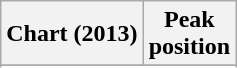<table class="wikitable sortable plainrowheaders">
<tr>
<th>Chart (2013)</th>
<th>Peak<br>position</th>
</tr>
<tr>
</tr>
<tr>
</tr>
<tr>
</tr>
<tr>
</tr>
</table>
